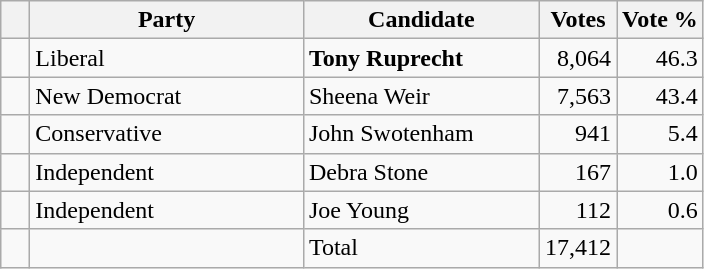<table class="wikitable">
<tr>
<th></th>
<th scope="col" width="175">Party</th>
<th scope="col" width="150">Candidate</th>
<th>Votes</th>
<th>Vote %</th>
</tr>
<tr>
<td>   </td>
<td>Liberal</td>
<td><strong>Tony Ruprecht</strong></td>
<td align=right>8,064</td>
<td align=right>46.3</td>
</tr>
<tr>
<td>   </td>
<td>New Democrat</td>
<td>Sheena Weir</td>
<td align=right>7,563</td>
<td align=right>43.4</td>
</tr>
<tr |>
<td>   </td>
<td>Conservative</td>
<td>John Swotenham</td>
<td align=right>941</td>
<td align=right>5.4<br>
</td>
</tr>
<tr |>
<td>   </td>
<td>Independent</td>
<td>Debra Stone</td>
<td align=right>167</td>
<td align=right>1.0</td>
</tr>
<tr |>
<td>   </td>
<td>Independent</td>
<td>Joe Young</td>
<td align=right>112</td>
<td align=right>0.6</td>
</tr>
<tr |>
<td></td>
<td></td>
<td>Total</td>
<td align=right>17,412</td>
<td></td>
</tr>
</table>
